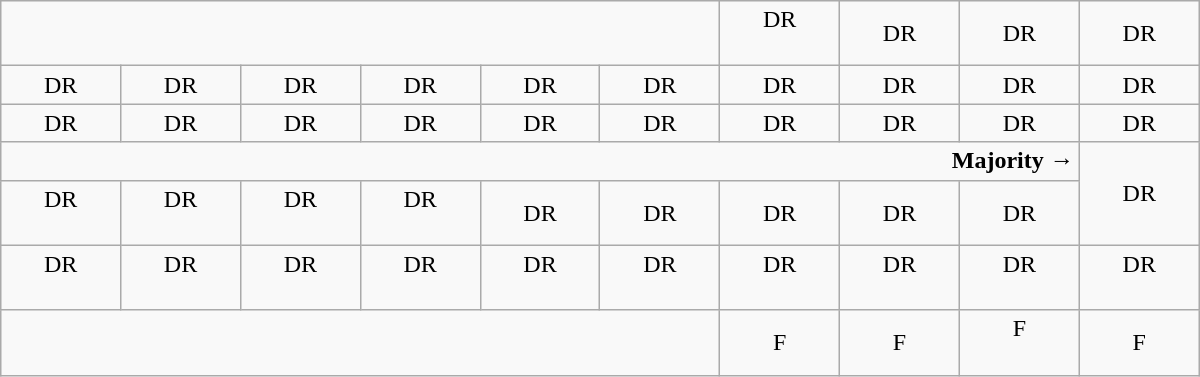<table class="wikitable" style="text-align:center" width=800px>
<tr>
<td colspan=6></td>
<td>DR<br><br></td>
<td>DR</td>
<td>DR</td>
<td>DR</td>
</tr>
<tr>
<td width=50px >DR</td>
<td width=50px >DR</td>
<td width=50px >DR</td>
<td width=50px >DR</td>
<td width=50px >DR</td>
<td width=50px >DR</td>
<td width=50px >DR</td>
<td width=50px >DR</td>
<td width=50px >DR</td>
<td width=50px >DR</td>
</tr>
<tr>
<td>DR</td>
<td>DR</td>
<td>DR</td>
<td>DR</td>
<td>DR</td>
<td>DR</td>
<td>DR</td>
<td>DR</td>
<td>DR</td>
<td>DR</td>
</tr>
<tr>
<td colspan=9 style="text-align:right"><strong>Majority →</strong></td>
<td rowspan=2 >DR</td>
</tr>
<tr>
<td>DR<br><br></td>
<td>DR<br><br></td>
<td>DR<br><br></td>
<td>DR<br><br></td>
<td>DR</td>
<td>DR</td>
<td>DR</td>
<td>DR</td>
<td>DR</td>
</tr>
<tr>
<td>DR<br><br></td>
<td>DR<br><br></td>
<td>DR<br><br></td>
<td>DR<br><br></td>
<td>DR<br><br></td>
<td>DR<br><br></td>
<td>DR<br><br></td>
<td>DR<br><br></td>
<td>DR<br><br></td>
<td>DR<br><br></td>
</tr>
<tr>
<td colspan=6></td>
<td>F</td>
<td>F</td>
<td>F<br><br></td>
<td>F<br></td>
</tr>
</table>
